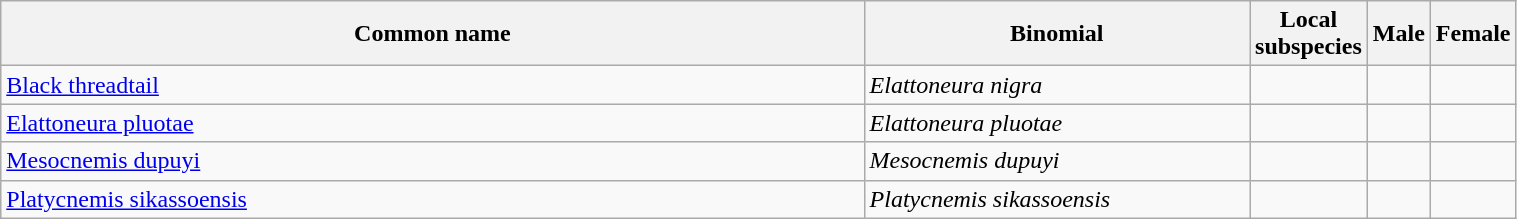<table width=80% class="wikitable">
<tr>
<th width=70%>Common name</th>
<th width=100%>Binomial</th>
<th width=20%>Local subspecies</th>
<th width=20%>Male</th>
<th width=20%>Female</th>
</tr>
<tr>
<td><a href='#'>Black threadtail</a></td>
<td><em>Elattoneura nigra</em></td>
<td></td>
<td></td>
<td></td>
</tr>
<tr>
<td><a href='#'>Elattoneura pluotae</a></td>
<td><em>Elattoneura pluotae</em></td>
<td></td>
<td></td>
<td></td>
</tr>
<tr>
<td><a href='#'>Mesocnemis dupuyi</a></td>
<td><em>Mesocnemis dupuyi</em></td>
<td></td>
<td></td>
<td></td>
</tr>
<tr>
<td><a href='#'>Platycnemis sikassoensis</a></td>
<td><em>Platycnemis sikassoensis</em></td>
<td></td>
<td></td>
<td></td>
</tr>
</table>
